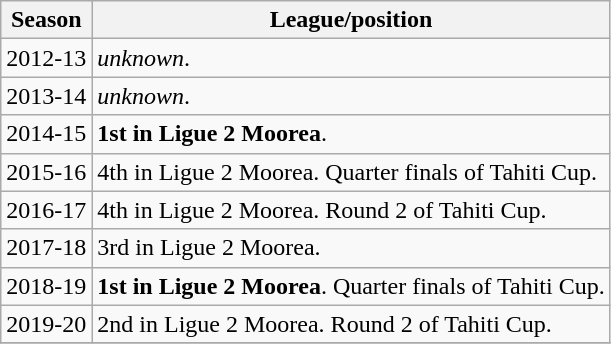<table class="wikitable sortable">
<tr>
<th>Season</th>
<th>League/position</th>
</tr>
<tr>
<td>2012-13</td>
<td><em>unknown</em>.</td>
</tr>
<tr>
<td>2013-14</td>
<td><em>unknown</em>.</td>
</tr>
<tr>
<td>2014-15</td>
<td><strong>1st in Ligue 2 Moorea</strong>.</td>
</tr>
<tr>
<td>2015-16</td>
<td>4th in Ligue 2 Moorea. Quarter finals of Tahiti Cup.</td>
</tr>
<tr>
<td>2016-17</td>
<td>4th in Ligue 2 Moorea. Round 2 of Tahiti Cup.</td>
</tr>
<tr>
<td>2017-18</td>
<td>3rd in Ligue 2 Moorea.</td>
</tr>
<tr>
<td>2018-19</td>
<td><strong>1st in Ligue 2 Moorea</strong>. Quarter finals of Tahiti Cup.</td>
</tr>
<tr>
<td>2019-20</td>
<td>2nd in Ligue 2 Moorea. Round 2 of Tahiti Cup.</td>
</tr>
<tr>
</tr>
</table>
